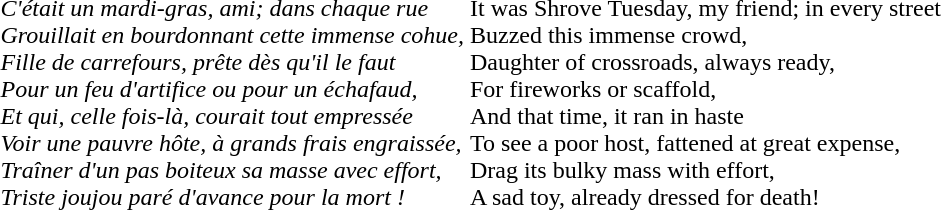<table>
<tr>
<td><em>C'était un mardi-gras, ami; dans chaque rue</em><br><em>Grouillait en bourdonnant cette immense cohue,</em><br><em>Fille de carrefours, prête dès qu'il le faut</em><br><em>Pour un feu d'artifice ou pour un échafaud,</em><br><em>Et qui, celle fois-là, courait tout empressée</em><br><em>Voir une pauvre hôte, à grands frais engraissée,</em><br><em>Traîner d'un pas boiteux sa masse avec effort,</em><br><em>Triste joujou paré d'avance pour la mort !</em></td>
<td>It was Shrove Tuesday, my friend; in every street<br>Buzzed this immense crowd,<br>Daughter of crossroads, always ready,<br>For fireworks or scaffold,<br>And that time, it ran in haste<br>To see a poor host, fattened at great expense,<br>Drag its bulky mass with effort,<br>A sad toy, already dressed for death!</td>
</tr>
</table>
